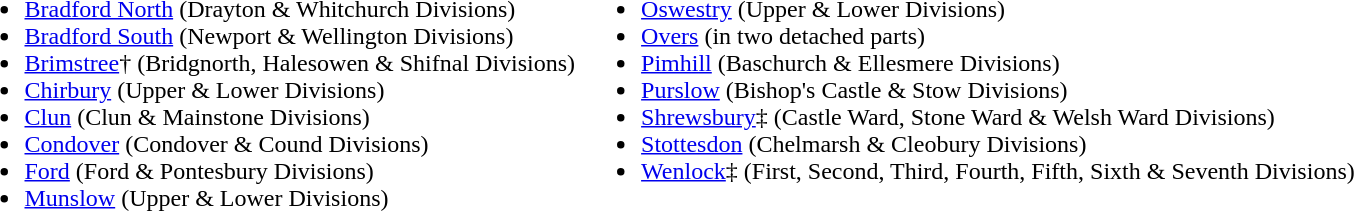<table>
<tr>
<td valign="top"><br><ul><li><a href='#'>Bradford North</a> (Drayton & Whitchurch Divisions)</li><li><a href='#'>Bradford South</a> (Newport & Wellington Divisions)</li><li><a href='#'>Brimstree</a>† (Bridgnorth, Halesowen & Shifnal Divisions)</li><li><a href='#'>Chirbury</a> (Upper & Lower Divisions)</li><li><a href='#'>Clun</a> (Clun & Mainstone Divisions)</li><li><a href='#'>Condover</a> (Condover & Cound Divisions)</li><li><a href='#'>Ford</a> (Ford & Pontesbury Divisions)</li><li><a href='#'>Munslow</a> (Upper & Lower Divisions)</li></ul></td>
<td valign="top"><br><ul><li><a href='#'>Oswestry</a> (Upper & Lower Divisions)</li><li><a href='#'>Overs</a> (in two detached parts)</li><li><a href='#'>Pimhill</a> (Baschurch & Ellesmere Divisions)</li><li><a href='#'>Purslow</a> (Bishop's Castle & Stow Divisions)</li><li><a href='#'>Shrewsbury</a>‡ (Castle Ward, Stone Ward & Welsh Ward Divisions)</li><li><a href='#'>Stottesdon</a> (Chelmarsh & Cleobury Divisions)</li><li><a href='#'>Wenlock</a>‡ (First, Second, Third, Fourth, Fifth, Sixth & Seventh Divisions)</li></ul></td>
</tr>
</table>
